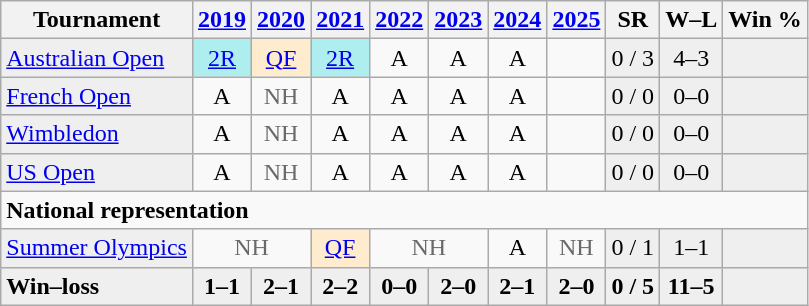<table class=wikitable nowrap style="text-align:center">
<tr>
<th scope="col">Tournament</th>
<th scope="col"><a href='#'>2019</a></th>
<th scope="col"><a href='#'>2020</a></th>
<th scope="col"><a href='#'>2021</a></th>
<th scope="col"><a href='#'>2022</a></th>
<th scope="col"><a href='#'>2023</a></th>
<th scope="col"><a href='#'>2024</a></th>
<th scope="col"><a href='#'>2025</a></th>
<th scope="col">SR</th>
<th scope="col">W–L</th>
<th scope="col">Win %</th>
</tr>
<tr>
<td style=text-align:left;background:#efefef><a href='#'>Australian Open</a></td>
<td style="background:#afeeee"><a href='#'>2R</a></td>
<td style="background:#ffebcd"><a href='#'>QF</a></td>
<td style="background:#afeeee"><a href='#'>2R</a></td>
<td>A</td>
<td>A</td>
<td>A</td>
<td></td>
<td style=background:#efefef>0 / 3</td>
<td style=background:#efefef>4–3</td>
<td style=background:#efefef></td>
</tr>
<tr>
<td style=text-align:left;background:#efefef><a href='#'>French Open</a></td>
<td>A</td>
<td style=color:#696969>NH</td>
<td>A</td>
<td>A</td>
<td>A</td>
<td>A</td>
<td></td>
<td style=background:#efefef>0 / 0</td>
<td style=background:#efefef>0–0</td>
<td style=background:#efefef></td>
</tr>
<tr>
<td style=text-align:left;background:#efefef><a href='#'>Wimbledon</a></td>
<td>A</td>
<td style=color:#696969>NH</td>
<td>A</td>
<td>A</td>
<td>A</td>
<td>A</td>
<td></td>
<td style=background:#efefef>0 / 0</td>
<td style=background:#efefef>0–0</td>
<td style=background:#efefef></td>
</tr>
<tr>
<td style=text-align:left;background:#efefef><a href='#'>US Open</a></td>
<td>A</td>
<td style=color:#696969>NH</td>
<td>A</td>
<td>A</td>
<td>A</td>
<td>A</td>
<td></td>
<td style=background:#efefef>0 / 0</td>
<td style=background:#efefef>0–0</td>
<td style=background:#efefef></td>
</tr>
<tr>
<td colspan="11" style="text-align:left"><strong>National representation</strong></td>
</tr>
<tr>
<td style=text-align:left;background:#efefef><a href='#'>Summer Olympics</a></td>
<td colspan=2 style=color:#696969>NH</td>
<td style="background:#ffebcd"><a href='#'>QF</a></td>
<td colspan=2 style=color:#696969>NH</td>
<td>A</td>
<td style=color:#696969>NH</td>
<td style=background:#efefef>0 / 1</td>
<td style=background:#efefef>1–1</td>
<td style=background:#efefef></td>
</tr>
<tr style=font-weight:bold;background:#efefef>
<td style=text-align:left>Win–loss</td>
<td>1–1</td>
<td>2–1</td>
<td>2–2</td>
<td>0–0</td>
<td>2–0</td>
<td>2–1</td>
<td>2–0</td>
<td>0 / 5</td>
<td>11–5</td>
<td></td>
</tr>
</table>
